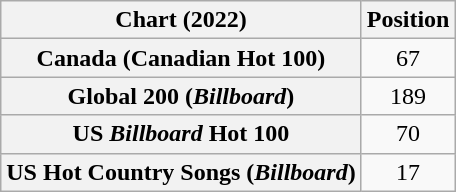<table class="wikitable sortable plainrowheaders" style="text-align:center">
<tr>
<th scope="col">Chart (2022)</th>
<th scope="col">Position</th>
</tr>
<tr>
<th scope="row">Canada (Canadian Hot 100)</th>
<td>67</td>
</tr>
<tr>
<th scope="row">Global 200 (<em>Billboard</em>)</th>
<td>189</td>
</tr>
<tr>
<th scope="row">US <em>Billboard</em> Hot 100</th>
<td>70</td>
</tr>
<tr>
<th scope="row">US Hot Country Songs (<em>Billboard</em>)</th>
<td>17</td>
</tr>
</table>
